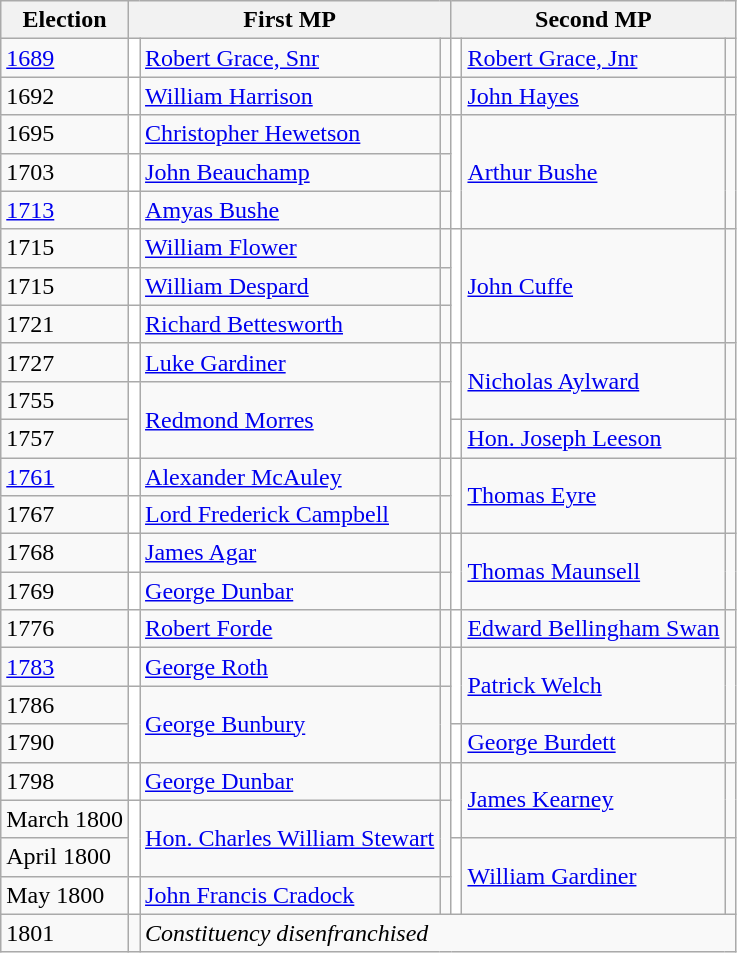<table class="wikitable">
<tr>
<th>Election</th>
<th colspan=3>First MP</th>
<th colspan=3>Second MP</th>
</tr>
<tr>
<td><a href='#'>1689</a></td>
<td style="background-color: white"></td>
<td><a href='#'>Robert Grace, Snr</a></td>
<td></td>
<td style="background-color: white"></td>
<td><a href='#'>Robert Grace, Jnr</a></td>
<td></td>
</tr>
<tr>
<td>1692</td>
<td style="background-color: white"></td>
<td><a href='#'>William Harrison</a></td>
<td></td>
<td style="background-color: white"></td>
<td><a href='#'>John Hayes</a></td>
<td></td>
</tr>
<tr>
<td>1695</td>
<td style="background-color: white"></td>
<td><a href='#'>Christopher Hewetson</a></td>
<td></td>
<td rowspan="3" style="background-color: white"></td>
<td rowspan="3"><a href='#'>Arthur Bushe</a></td>
<td rowspan="3"></td>
</tr>
<tr>
<td>1703</td>
<td style="background-color: white"></td>
<td><a href='#'>John Beauchamp</a></td>
<td></td>
</tr>
<tr>
<td><a href='#'>1713</a></td>
<td style="background-color: white"></td>
<td><a href='#'>Amyas Bushe</a></td>
<td></td>
</tr>
<tr>
<td>1715</td>
<td style="background-color: white"></td>
<td><a href='#'>William Flower</a></td>
<td></td>
<td rowspan="3" style="background-color: white"></td>
<td rowspan="3"><a href='#'>John Cuffe</a></td>
<td rowspan="3"></td>
</tr>
<tr>
<td>1715</td>
<td style="background-color: white"></td>
<td><a href='#'>William Despard</a></td>
<td></td>
</tr>
<tr>
<td>1721</td>
<td style="background-color: white"></td>
<td><a href='#'>Richard Bettesworth</a></td>
<td></td>
</tr>
<tr>
<td>1727</td>
<td style="background-color: white"></td>
<td><a href='#'>Luke Gardiner</a></td>
<td></td>
<td rowspan="2" style="background-color: white"></td>
<td rowspan="2"><a href='#'>Nicholas Aylward</a></td>
<td rowspan="2"></td>
</tr>
<tr>
<td>1755</td>
<td rowspan="2" style="background-color: white"></td>
<td rowspan="2"><a href='#'>Redmond Morres</a></td>
<td rowspan="2"></td>
</tr>
<tr>
<td>1757</td>
<td style="background-color: white"></td>
<td><a href='#'>Hon. Joseph Leeson</a></td>
<td></td>
</tr>
<tr>
<td><a href='#'>1761</a></td>
<td style="background-color: white"></td>
<td><a href='#'>Alexander McAuley</a></td>
<td></td>
<td rowspan="2" style="background-color: white"></td>
<td rowspan="2"><a href='#'>Thomas Eyre</a></td>
<td rowspan="2"></td>
</tr>
<tr>
<td>1767</td>
<td style="background-color: white"></td>
<td><a href='#'>Lord Frederick Campbell</a></td>
<td></td>
</tr>
<tr>
<td>1768</td>
<td style="background-color: white"></td>
<td><a href='#'>James Agar</a></td>
<td></td>
<td rowspan="2" style="background-color: white"></td>
<td rowspan="2"><a href='#'>Thomas Maunsell</a></td>
<td rowspan="2"></td>
</tr>
<tr>
<td>1769</td>
<td style="background-color: white"></td>
<td><a href='#'>George Dunbar</a></td>
<td></td>
</tr>
<tr>
<td>1776</td>
<td style="background-color: white"></td>
<td><a href='#'>Robert Forde</a></td>
<td></td>
<td style="background-color: white"></td>
<td><a href='#'>Edward Bellingham Swan</a></td>
<td></td>
</tr>
<tr>
<td><a href='#'>1783</a></td>
<td style="background-color: white"></td>
<td><a href='#'>George Roth</a></td>
<td></td>
<td rowspan="2" style="background-color: white"></td>
<td rowspan="2"><a href='#'>Patrick Welch</a></td>
<td rowspan="2"></td>
</tr>
<tr>
<td>1786</td>
<td rowspan="2" style="background-color: white"></td>
<td rowspan="2"><a href='#'>George Bunbury</a></td>
<td rowspan="2"></td>
</tr>
<tr>
<td>1790</td>
<td style="background-color: white"></td>
<td><a href='#'>George Burdett</a></td>
<td></td>
</tr>
<tr>
<td>1798</td>
<td style="background-color: white"></td>
<td><a href='#'>George Dunbar</a></td>
<td></td>
<td rowspan="2" style="background-color: white"></td>
<td rowspan="2"><a href='#'>James Kearney</a></td>
<td rowspan="2"></td>
</tr>
<tr>
<td>March 1800</td>
<td rowspan="2" style="background-color: white"></td>
<td rowspan="2"><a href='#'>Hon. Charles William Stewart</a></td>
<td rowspan="2"></td>
</tr>
<tr>
<td>April 1800</td>
<td rowspan="2" style="background-color: white"></td>
<td rowspan="2"><a href='#'>William Gardiner</a></td>
<td rowspan="2"></td>
</tr>
<tr>
<td>May 1800</td>
<td style="background-color: white"></td>
<td><a href='#'>John Francis Cradock</a></td>
<td></td>
</tr>
<tr>
<td>1801</td>
<td></td>
<td colspan= "5"><em>Constituency disenfranchised</em></td>
</tr>
</table>
